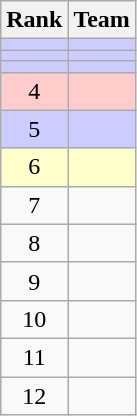<table class="wikitable" style="text-align: center;">
<tr>
<th>Rank</th>
<th>Team</th>
</tr>
<tr bgcolor=ccccff>
<td></td>
<td align=left></td>
</tr>
<tr bgcolor=ccccff>
<td></td>
<td align=left></td>
</tr>
<tr bgcolor=ccccff>
<td></td>
<td align=left></td>
</tr>
<tr bgcolor=ffcccc>
<td>4</td>
<td align=left></td>
</tr>
<tr bgcolor=ccccff>
<td>5</td>
<td align=left></td>
</tr>
<tr bgcolor=ffffcc>
<td>6</td>
<td align=left></td>
</tr>
<tr>
<td>7</td>
<td align=left></td>
</tr>
<tr>
<td>8</td>
<td align=left></td>
</tr>
<tr>
<td>9</td>
<td align=left></td>
</tr>
<tr>
<td>10</td>
<td align=left></td>
</tr>
<tr>
<td>11</td>
<td align=left></td>
</tr>
<tr>
<td>12</td>
<td align=left></td>
</tr>
</table>
